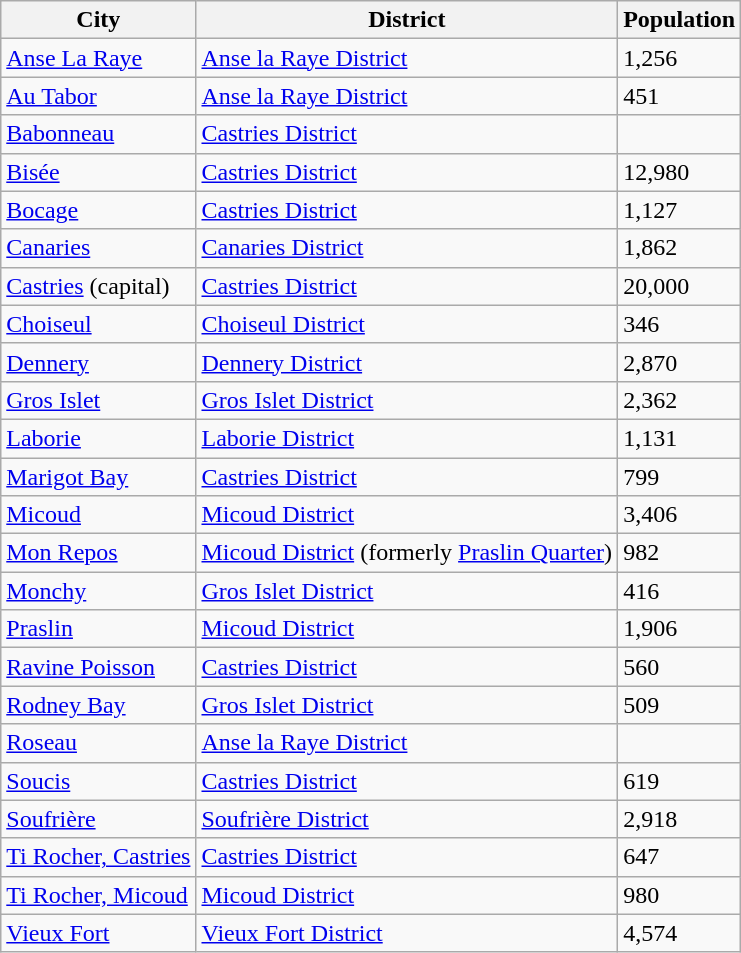<table class="wikitable sortable">
<tr>
<th>City</th>
<th>District</th>
<th>Population</th>
</tr>
<tr>
<td><a href='#'>Anse La Raye</a></td>
<td><a href='#'>Anse la Raye District</a><br></td>
<td>1,256</td>
</tr>
<tr>
<td><a href='#'>Au Tabor</a></td>
<td><a href='#'>Anse la Raye District</a><br></td>
<td>451</td>
</tr>
<tr>
<td><a href='#'>Babonneau</a></td>
<td><a href='#'>Castries District</a><br></td>
</tr>
<tr>
<td><a href='#'>Bisée</a></td>
<td><a href='#'>Castries District</a><br></td>
<td>12,980</td>
</tr>
<tr>
<td><a href='#'>Bocage</a></td>
<td><a href='#'>Castries District</a><br></td>
<td>1,127</td>
</tr>
<tr>
<td><a href='#'>Canaries</a></td>
<td><a href='#'>Canaries District</a><br></td>
<td>1,862</td>
</tr>
<tr>
<td><a href='#'>Castries</a> (capital)</td>
<td><a href='#'>Castries District</a><br></td>
<td>20,000</td>
</tr>
<tr>
<td><a href='#'>Choiseul</a></td>
<td><a href='#'>Choiseul District</a><br></td>
<td>346</td>
</tr>
<tr>
<td><a href='#'>Dennery</a></td>
<td><a href='#'>Dennery District</a><br></td>
<td>2,870</td>
</tr>
<tr>
<td><a href='#'>Gros Islet</a></td>
<td><a href='#'>Gros Islet District</a></td>
<td>2,362</td>
</tr>
<tr>
<td><a href='#'>Laborie</a></td>
<td><a href='#'>Laborie District</a><br></td>
<td>1,131</td>
</tr>
<tr>
<td><a href='#'>Marigot Bay</a></td>
<td><a href='#'>Castries District</a><br></td>
<td>799</td>
</tr>
<tr>
<td><a href='#'>Micoud</a></td>
<td><a href='#'>Micoud District</a></td>
<td>3,406</td>
</tr>
<tr>
<td><a href='#'>Mon Repos</a></td>
<td><a href='#'>Micoud District</a> (formerly <a href='#'>Praslin Quarter</a>)<br></td>
<td>982</td>
</tr>
<tr>
<td><a href='#'>Monchy</a></td>
<td><a href='#'>Gros Islet District</a><br></td>
<td>416</td>
</tr>
<tr>
<td><a href='#'>Praslin</a></td>
<td><a href='#'>Micoud District</a><br></td>
<td>1,906</td>
</tr>
<tr>
<td><a href='#'>Ravine Poisson</a></td>
<td><a href='#'>Castries District</a><br></td>
<td>560</td>
</tr>
<tr>
<td><a href='#'>Rodney Bay</a></td>
<td><a href='#'>Gros Islet District</a><br></td>
<td>509</td>
</tr>
<tr>
<td><a href='#'>Roseau</a></td>
<td><a href='#'>Anse la Raye District</a><br></td>
<td></td>
</tr>
<tr>
<td><a href='#'>Soucis</a></td>
<td><a href='#'>Castries District</a><br></td>
<td>619</td>
</tr>
<tr>
<td><a href='#'>Soufrière</a></td>
<td><a href='#'>Soufrière District</a><br></td>
<td>2,918</td>
</tr>
<tr>
<td><a href='#'>Ti Rocher, Castries</a></td>
<td><a href='#'>Castries District</a><br></td>
<td>647</td>
</tr>
<tr>
<td><a href='#'>Ti Rocher, Micoud</a></td>
<td><a href='#'>Micoud District</a><br></td>
<td>980</td>
</tr>
<tr>
<td><a href='#'>Vieux Fort</a></td>
<td><a href='#'>Vieux Fort District</a><br></td>
<td>4,574</td>
</tr>
</table>
